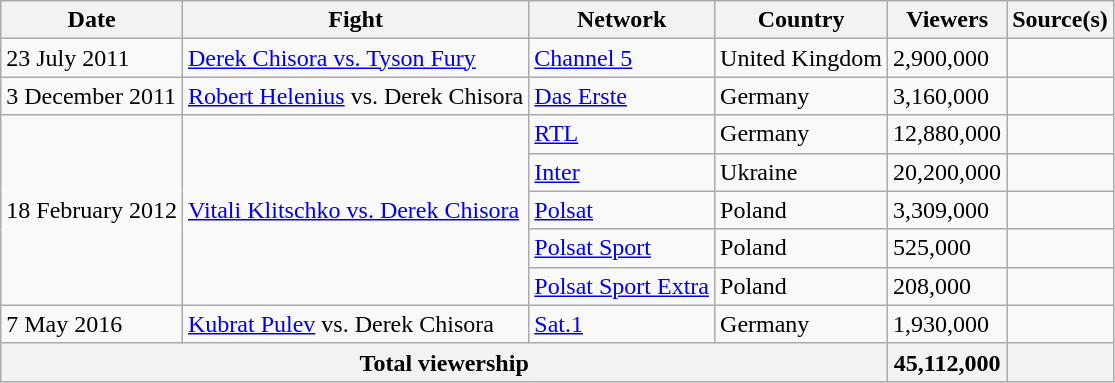<table class="wikitable sortable">
<tr>
<th>Date</th>
<th>Fight</th>
<th>Network</th>
<th>Country</th>
<th>Viewers</th>
<th class="unsortable">Source(s)</th>
</tr>
<tr>
<td>23 July 2011</td>
<td><a href='#'>Derek Chisora vs. Tyson Fury</a></td>
<td><a href='#'>Channel 5</a></td>
<td>United Kingdom</td>
<td>2,900,000</td>
<td></td>
</tr>
<tr>
<td>3 December 2011</td>
<td><a href='#'>Robert Helenius</a> vs. Derek Chisora</td>
<td><a href='#'>Das Erste</a></td>
<td>Germany</td>
<td>3,160,000</td>
<td></td>
</tr>
<tr>
<td rowspan="5">18 February 2012</td>
<td rowspan="5"><a href='#'>Vitali Klitschko vs. Derek Chisora</a></td>
<td><a href='#'>RTL</a></td>
<td>Germany</td>
<td>12,880,000</td>
<td></td>
</tr>
<tr>
<td><a href='#'>Inter</a></td>
<td>Ukraine</td>
<td>20,200,000</td>
<td></td>
</tr>
<tr>
<td><a href='#'>Polsat</a></td>
<td>Poland</td>
<td>3,309,000</td>
<td></td>
</tr>
<tr>
<td><a href='#'>Polsat Sport</a></td>
<td>Poland</td>
<td>525,000</td>
<td></td>
</tr>
<tr>
<td><a href='#'>Polsat Sport Extra</a></td>
<td>Poland</td>
<td>208,000</td>
<td></td>
</tr>
<tr>
<td>7 May 2016</td>
<td><a href='#'>Kubrat Pulev</a> vs. Derek Chisora</td>
<td><a href='#'>Sat.1</a></td>
<td>Germany</td>
<td>1,930,000</td>
<td></td>
</tr>
<tr>
<th colspan="4">Total viewership</th>
<th>45,112,000</th>
<th></th>
</tr>
</table>
